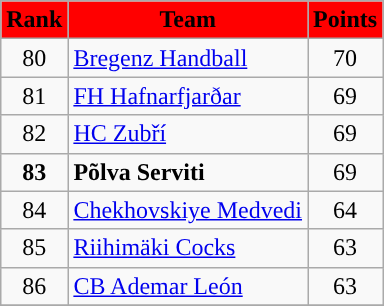<table class="wikitable" style="text-align: center">
<tr>
<th style="color:#000000; background:#FF0000">Rank</th>
<th style="color:#000000; background:#FF0000">Team</th>
<th style="color:#000000; background:#FF0000">Points</th>
</tr>
<tr>
<td>80</td>
<td align=left> <a href='#'>Bregenz Handball</a></td>
<td>70</td>
</tr>
<tr>
<td>81</td>
<td align=left> <a href='#'>FH Hafnarfjarðar</a></td>
<td>69</td>
</tr>
<tr>
<td>82</td>
<td align=left> <a href='#'>HC Zubří</a></td>
<td>69</td>
</tr>
<tr>
<td><strong>83</strong></td>
<td align=left> <strong>Põlva Serviti</strong></td>
<td>69</td>
</tr>
<tr>
<td>84</td>
<td align=left> <a href='#'>Chekhovskiye Medvedi</a></td>
<td>64</td>
</tr>
<tr>
<td>85</td>
<td align=left> <a href='#'>Riihimäki Cocks</a></td>
<td>63</td>
</tr>
<tr>
<td>86</td>
<td align=left> <a href='#'>CB Ademar León</a></td>
<td>63</td>
</tr>
<tr>
</tr>
</table>
